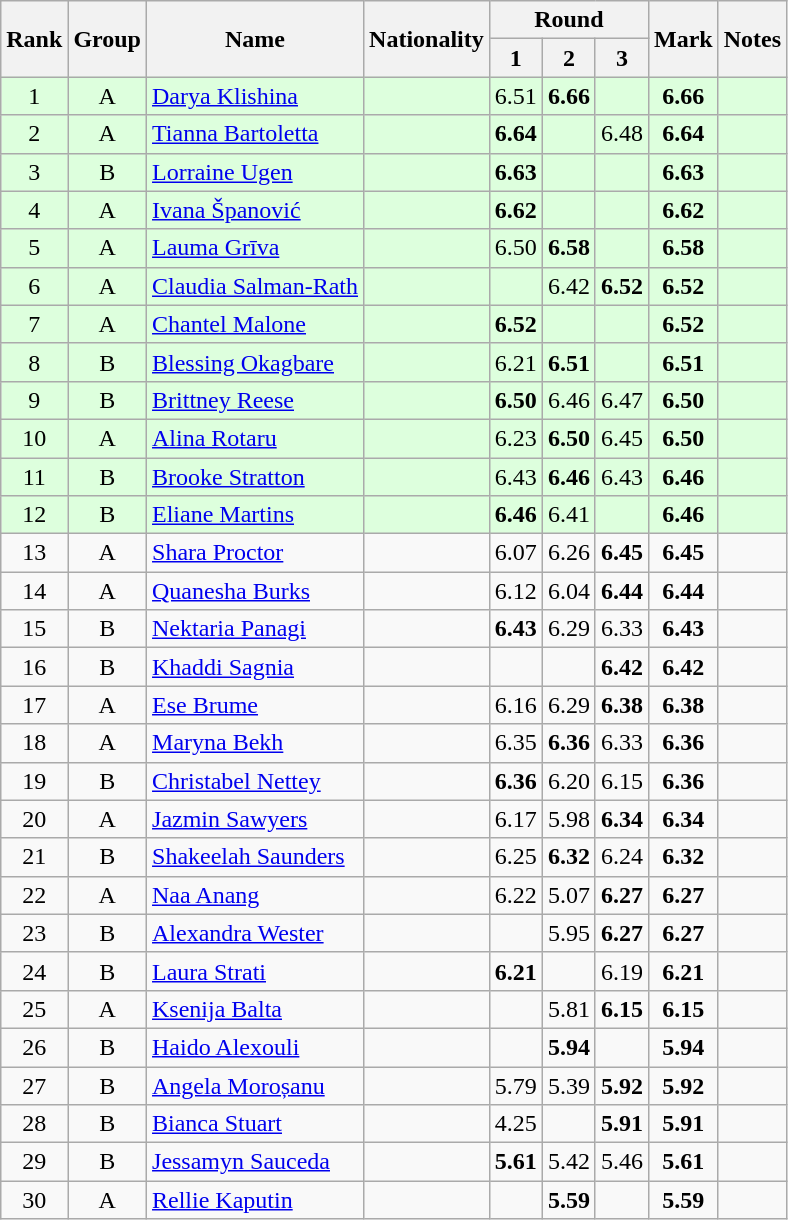<table class="wikitable sortable" style="text-align:center">
<tr>
<th rowspan=2>Rank</th>
<th rowspan=2>Group</th>
<th rowspan=2>Name</th>
<th rowspan=2>Nationality</th>
<th colspan=3>Round</th>
<th rowspan=2>Mark</th>
<th rowspan=2>Notes</th>
</tr>
<tr>
<th>1</th>
<th>2</th>
<th>3</th>
</tr>
<tr bgcolor=ddffdd>
<td>1</td>
<td>A</td>
<td style="text-align:left;"><a href='#'>Darya Klishina</a></td>
<td style="text-align:left;"></td>
<td>6.51</td>
<td><strong>6.66</strong></td>
<td></td>
<td><strong>6.66</strong></td>
<td></td>
</tr>
<tr bgcolor=ddffdd>
<td>2</td>
<td>A</td>
<td style="text-align:left;"><a href='#'>Tianna Bartoletta</a></td>
<td style="text-align:left;"></td>
<td><strong>6.64</strong></td>
<td></td>
<td>6.48</td>
<td><strong>6.64</strong></td>
<td></td>
</tr>
<tr bgcolor=ddffdd>
<td>3</td>
<td>B</td>
<td style="text-align:left;"><a href='#'>Lorraine Ugen</a></td>
<td style="text-align:left;"></td>
<td><strong>6.63</strong></td>
<td></td>
<td></td>
<td><strong>6.63</strong></td>
<td></td>
</tr>
<tr bgcolor=ddffdd>
<td>4</td>
<td>A</td>
<td style="text-align:left;"><a href='#'>Ivana Španović</a></td>
<td style="text-align:left;"></td>
<td><strong>6.62</strong></td>
<td></td>
<td></td>
<td><strong>6.62</strong></td>
<td></td>
</tr>
<tr bgcolor=ddffdd>
<td>5</td>
<td>A</td>
<td style="text-align:left;"><a href='#'>Lauma Grīva</a></td>
<td style="text-align:left;"></td>
<td>6.50</td>
<td><strong>6.58</strong></td>
<td></td>
<td><strong>6.58</strong></td>
<td></td>
</tr>
<tr bgcolor=ddffdd>
<td>6</td>
<td>A</td>
<td style="text-align:left;"><a href='#'>Claudia Salman-Rath</a></td>
<td style="text-align:left;"></td>
<td></td>
<td>6.42</td>
<td><strong>6.52</strong></td>
<td><strong>6.52</strong></td>
<td></td>
</tr>
<tr bgcolor=ddffdd>
<td>7</td>
<td>A</td>
<td style="text-align:left;"><a href='#'>Chantel Malone</a></td>
<td style="text-align:left;"></td>
<td><strong>6.52</strong></td>
<td></td>
<td></td>
<td><strong>6.52</strong></td>
<td></td>
</tr>
<tr bgcolor=ddffdd>
<td>8</td>
<td>B</td>
<td style="text-align:left;"><a href='#'>Blessing Okagbare</a></td>
<td style="text-align:left;"></td>
<td>6.21</td>
<td><strong>6.51</strong></td>
<td></td>
<td><strong>6.51</strong></td>
<td></td>
</tr>
<tr bgcolor=ddffdd>
<td>9</td>
<td>B</td>
<td style="text-align:left;"><a href='#'>Brittney Reese</a></td>
<td style="text-align:left;"></td>
<td><strong>6.50</strong></td>
<td>6.46</td>
<td>6.47</td>
<td><strong>6.50</strong></td>
<td></td>
</tr>
<tr bgcolor=ddffdd>
<td>10</td>
<td>A</td>
<td style="text-align:left;"><a href='#'>Alina Rotaru</a></td>
<td style="text-align:left;"></td>
<td>6.23</td>
<td><strong>6.50</strong></td>
<td>6.45</td>
<td><strong>6.50</strong></td>
<td></td>
</tr>
<tr bgcolor=ddffdd>
<td>11</td>
<td>B</td>
<td style="text-align:left;"><a href='#'>Brooke Stratton</a></td>
<td style="text-align:left;"></td>
<td>6.43</td>
<td><strong>6.46</strong></td>
<td>6.43</td>
<td><strong>6.46</strong></td>
<td></td>
</tr>
<tr bgcolor=ddffdd>
<td>12</td>
<td>B</td>
<td style="text-align:left;"><a href='#'>Eliane Martins</a></td>
<td style="text-align:left;"></td>
<td><strong>6.46</strong></td>
<td>6.41</td>
<td></td>
<td><strong>6.46</strong></td>
<td></td>
</tr>
<tr>
<td>13</td>
<td>A</td>
<td style="text-align:left;"><a href='#'>Shara Proctor</a></td>
<td style="text-align:left;"></td>
<td>6.07</td>
<td>6.26</td>
<td><strong>6.45</strong></td>
<td><strong>6.45</strong></td>
<td></td>
</tr>
<tr>
<td>14</td>
<td>A</td>
<td style="text-align:left;"><a href='#'>Quanesha Burks</a></td>
<td style="text-align:left;"></td>
<td>6.12</td>
<td>6.04</td>
<td><strong>6.44</strong></td>
<td><strong>6.44</strong></td>
<td></td>
</tr>
<tr>
<td>15</td>
<td>B</td>
<td style="text-align:left;"><a href='#'>Nektaria Panagi</a></td>
<td style="text-align:left;"></td>
<td><strong>6.43</strong></td>
<td>6.29</td>
<td>6.33</td>
<td><strong>6.43</strong></td>
<td></td>
</tr>
<tr>
<td>16</td>
<td>B</td>
<td style="text-align:left;"><a href='#'>Khaddi Sagnia</a></td>
<td style="text-align:left;"></td>
<td></td>
<td></td>
<td><strong>6.42</strong></td>
<td><strong>6.42</strong></td>
<td></td>
</tr>
<tr>
<td>17</td>
<td>A</td>
<td style="text-align:left;"><a href='#'>Ese Brume</a></td>
<td style="text-align:left;"></td>
<td>6.16</td>
<td>6.29</td>
<td><strong>6.38</strong></td>
<td><strong>6.38</strong></td>
<td></td>
</tr>
<tr>
<td>18</td>
<td>A</td>
<td style="text-align:left;"><a href='#'>Maryna Bekh</a></td>
<td style="text-align:left;"></td>
<td>6.35</td>
<td><strong>6.36</strong></td>
<td>6.33</td>
<td><strong>6.36</strong></td>
<td></td>
</tr>
<tr>
<td>19</td>
<td>B</td>
<td style="text-align:left;"><a href='#'>Christabel Nettey</a></td>
<td style="text-align:left;"></td>
<td><strong>6.36</strong></td>
<td>6.20</td>
<td>6.15</td>
<td><strong>6.36</strong></td>
<td></td>
</tr>
<tr>
<td>20</td>
<td>A</td>
<td style="text-align:left;"><a href='#'>Jazmin Sawyers</a></td>
<td style="text-align:left;"></td>
<td>6.17</td>
<td>5.98</td>
<td><strong>6.34</strong></td>
<td><strong>6.34</strong></td>
<td></td>
</tr>
<tr>
<td>21</td>
<td>B</td>
<td style="text-align:left;"><a href='#'>Shakeelah Saunders</a></td>
<td style="text-align:left;"></td>
<td>6.25</td>
<td><strong>6.32</strong></td>
<td>6.24</td>
<td><strong>6.32</strong></td>
<td></td>
</tr>
<tr>
<td>22</td>
<td>A</td>
<td style="text-align:left;"><a href='#'>Naa Anang</a></td>
<td style="text-align:left;"></td>
<td>6.22</td>
<td>5.07</td>
<td><strong>6.27</strong></td>
<td><strong>6.27</strong></td>
<td></td>
</tr>
<tr>
<td>23</td>
<td>B</td>
<td style="text-align:left;"><a href='#'>Alexandra Wester</a></td>
<td style="text-align:left;"></td>
<td></td>
<td>5.95</td>
<td><strong>6.27</strong></td>
<td><strong>6.27</strong></td>
<td></td>
</tr>
<tr>
<td>24</td>
<td>B</td>
<td style="text-align:left;"><a href='#'>Laura Strati</a></td>
<td style="text-align:left;"></td>
<td><strong>6.21</strong></td>
<td></td>
<td>6.19</td>
<td><strong>6.21</strong></td>
<td></td>
</tr>
<tr>
<td>25</td>
<td>A</td>
<td style="text-align:left;"><a href='#'>Ksenija Balta</a></td>
<td style="text-align:left;"></td>
<td></td>
<td>5.81</td>
<td><strong>6.15</strong></td>
<td><strong>6.15</strong></td>
<td></td>
</tr>
<tr>
<td>26</td>
<td>B</td>
<td style="text-align:left;"><a href='#'>Haido Alexouli</a></td>
<td style="text-align:left;"></td>
<td></td>
<td><strong>5.94</strong></td>
<td></td>
<td><strong>5.94</strong></td>
<td></td>
</tr>
<tr>
<td>27</td>
<td>B</td>
<td style="text-align:left;"><a href='#'>Angela Moroșanu</a></td>
<td style="text-align:left;"></td>
<td>5.79</td>
<td>5.39</td>
<td><strong>5.92</strong></td>
<td><strong>5.92</strong></td>
<td></td>
</tr>
<tr>
<td>28</td>
<td>B</td>
<td style="text-align:left;"><a href='#'>Bianca Stuart</a></td>
<td style="text-align:left;"></td>
<td>4.25</td>
<td></td>
<td><strong>5.91</strong></td>
<td><strong>5.91</strong></td>
<td></td>
</tr>
<tr>
<td>29</td>
<td>B</td>
<td style="text-align:left;"><a href='#'>Jessamyn Sauceda</a></td>
<td style="text-align:left;"></td>
<td><strong>5.61</strong></td>
<td>5.42</td>
<td>5.46</td>
<td><strong>5.61</strong></td>
<td></td>
</tr>
<tr>
<td>30</td>
<td>A</td>
<td style="text-align:left;"><a href='#'>Rellie Kaputin</a></td>
<td style="text-align:left;"></td>
<td></td>
<td><strong>5.59</strong></td>
<td></td>
<td><strong>5.59</strong></td>
<td></td>
</tr>
</table>
